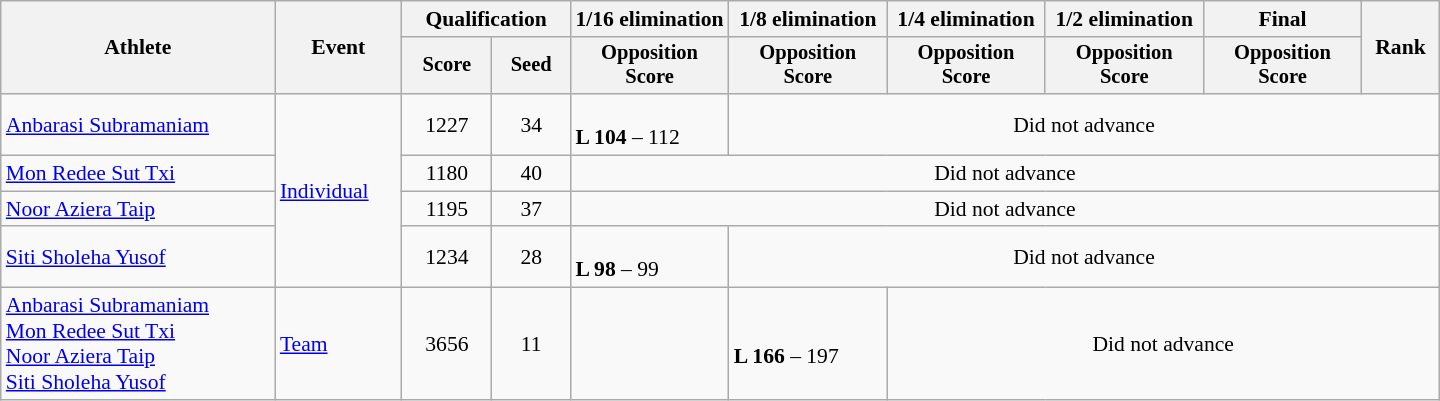<table class="wikitable" style="text-align:center; font-size:90%">
<tr>
<th rowspan="2">Athlete</th>
<th rowspan="2">Event</th>
<th colspan="2">Qualification</th>
<th width="11%">1/16 elimination</th>
<th width="11%">1/8 elimination</th>
<th width="11%">1/4 elimination</th>
<th width="11%">1/2 elimination</th>
<th width="11%">Final</th>
<th rowspan="2">Rank</th>
</tr>
<tr style="font-size:95%">
<th>Score</th>
<th>Seed</th>
<th>Opposition<br>Score</th>
<th>Opposition<br>Score</th>
<th>Opposition<br>Score</th>
<th>Opposition<br>Score</th>
<th>Opposition<br>Score</th>
</tr>
<tr>
<td align=left><a href='#'>Anbarasi Subramaniam</a></td>
<td align=left rowspan=4><a href='#'>Individual</a></td>
<td>1227</td>
<td>34 <strong></strong></td>
<td align=left><br><strong>L 104</strong> – 112</td>
<td colspan=5>Did not advance</td>
</tr>
<tr>
<td align=left><a href='#'>Mon Redee Sut Txi</a></td>
<td>1180</td>
<td>40</td>
<td colspan=6>Did not advance</td>
</tr>
<tr>
<td align=left><a href='#'>Noor Aziera Taip</a></td>
<td>1195</td>
<td>37</td>
<td colspan=6>Did not advance</td>
</tr>
<tr>
<td align=left><a href='#'>Siti Sholeha Yusof</a></td>
<td>1234</td>
<td>28 <strong></strong></td>
<td align=left><br><strong>L 98</strong> – 99</td>
<td colspan=5>Did not advance</td>
</tr>
<tr>
<td align=left><a href='#'>Anbarasi Subramaniam</a><br><a href='#'>Mon Redee Sut Txi</a><br><a href='#'>Noor Aziera Taip</a><br><a href='#'>Siti Sholeha Yusof</a></td>
<td align=left><a href='#'>Team</a></td>
<td>3656</td>
<td>11 <strong></strong></td>
<td></td>
<td align=left><br><strong>L 166</strong> – 197</td>
<td colspan=4>Did not advance</td>
</tr>
</table>
